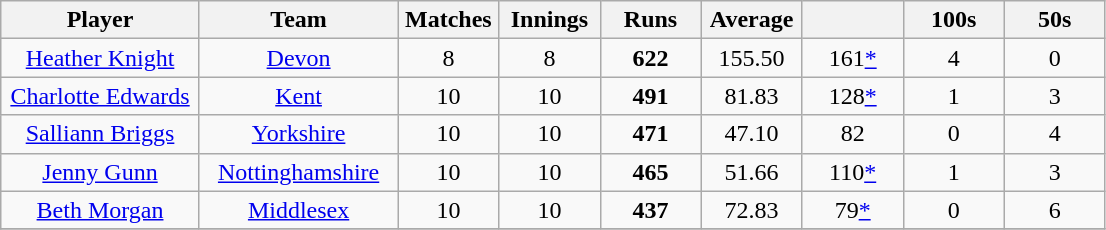<table class="wikitable" style="text-align:center;">
<tr>
<th width=125>Player</th>
<th width=125>Team</th>
<th width=60>Matches</th>
<th width=60>Innings</th>
<th width=60>Runs</th>
<th width=60>Average</th>
<th width=60></th>
<th width=60>100s</th>
<th width=60>50s</th>
</tr>
<tr>
<td><a href='#'>Heather Knight</a></td>
<td><a href='#'>Devon</a></td>
<td>8</td>
<td>8</td>
<td><strong>622</strong></td>
<td>155.50</td>
<td>161<a href='#'>*</a></td>
<td>4</td>
<td>0</td>
</tr>
<tr>
<td><a href='#'>Charlotte Edwards</a></td>
<td><a href='#'>Kent</a></td>
<td>10</td>
<td>10</td>
<td><strong>491</strong></td>
<td>81.83</td>
<td>128<a href='#'>*</a></td>
<td>1</td>
<td>3</td>
</tr>
<tr>
<td><a href='#'>Salliann Briggs</a></td>
<td><a href='#'>Yorkshire</a></td>
<td>10</td>
<td>10</td>
<td><strong>471</strong></td>
<td>47.10</td>
<td>82</td>
<td>0</td>
<td>4</td>
</tr>
<tr>
<td><a href='#'>Jenny Gunn</a></td>
<td><a href='#'>Nottinghamshire</a></td>
<td>10</td>
<td>10</td>
<td><strong>465</strong></td>
<td>51.66</td>
<td>110<a href='#'>*</a></td>
<td>1</td>
<td>3</td>
</tr>
<tr>
<td><a href='#'>Beth Morgan</a></td>
<td><a href='#'>Middlesex</a></td>
<td>10</td>
<td>10</td>
<td><strong>437</strong></td>
<td>72.83</td>
<td>79<a href='#'>*</a></td>
<td>0</td>
<td>6</td>
</tr>
<tr>
</tr>
</table>
